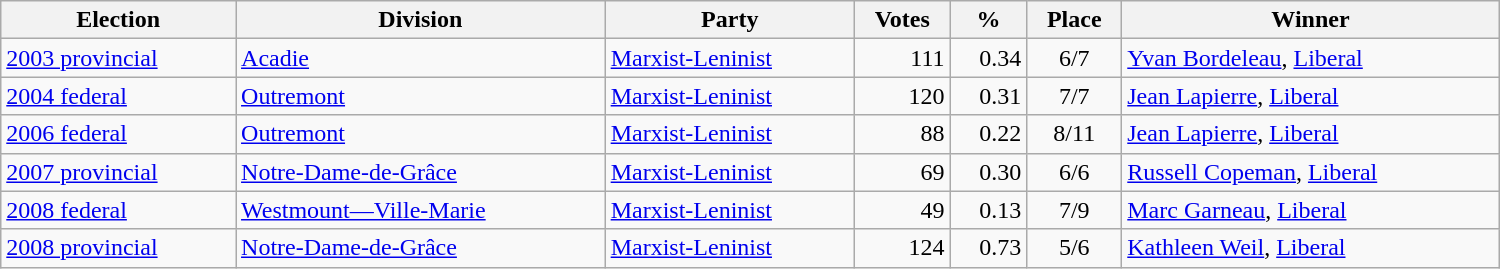<table class="wikitable" width="1000">
<tr>
<th align="left">Election</th>
<th align="left">Division</th>
<th align="left">Party</th>
<th align="right">Votes</th>
<th align="right">%</th>
<th align="center">Place</th>
<th align="center">Winner</th>
</tr>
<tr>
<td align="left"><a href='#'>2003 provincial</a></td>
<td align="left"><a href='#'>Acadie</a></td>
<td align="left"><a href='#'>Marxist-Leninist</a></td>
<td align="right">111</td>
<td align="right">0.34</td>
<td align="center">6/7</td>
<td align="left"><a href='#'>Yvan Bordeleau</a>, <a href='#'>Liberal</a></td>
</tr>
<tr>
<td align="left"><a href='#'>2004 federal</a></td>
<td align="left"><a href='#'>Outremont</a></td>
<td align="left"><a href='#'>Marxist-Leninist</a></td>
<td align="right">120</td>
<td align="right">0.31</td>
<td align="center">7/7</td>
<td align="left"><a href='#'>Jean Lapierre</a>, <a href='#'>Liberal</a></td>
</tr>
<tr>
<td align="left"><a href='#'>2006 federal</a></td>
<td align="left"><a href='#'>Outremont</a></td>
<td align="left"><a href='#'>Marxist-Leninist</a></td>
<td align="right">88</td>
<td align="right">0.22</td>
<td align="center">8/11</td>
<td align="left"><a href='#'>Jean Lapierre</a>, <a href='#'>Liberal</a></td>
</tr>
<tr>
<td align="left"><a href='#'>2007 provincial</a></td>
<td align="left"><a href='#'>Notre-Dame-de-Grâce</a></td>
<td align="left"><a href='#'>Marxist-Leninist</a></td>
<td align="right">69</td>
<td align="right">0.30</td>
<td align="center">6/6</td>
<td align="left"><a href='#'>Russell Copeman</a>, <a href='#'>Liberal</a></td>
</tr>
<tr>
<td align="left"><a href='#'>2008 federal</a></td>
<td align="left"><a href='#'>Westmount—Ville-Marie</a></td>
<td align="left"><a href='#'>Marxist-Leninist</a></td>
<td align="right">49</td>
<td align="right">0.13</td>
<td align="center">7/9</td>
<td align="left"><a href='#'>Marc Garneau</a>, <a href='#'>Liberal</a></td>
</tr>
<tr>
<td align="left"><a href='#'>2008 provincial</a></td>
<td align="left"><a href='#'>Notre-Dame-de-Grâce</a></td>
<td align="left"><a href='#'>Marxist-Leninist</a></td>
<td align="right">124</td>
<td align="right">0.73</td>
<td align="center">5/6</td>
<td align="left"><a href='#'>Kathleen Weil</a>, <a href='#'>Liberal</a></td>
</tr>
</table>
